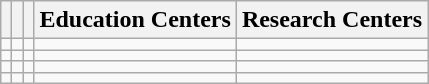<table class="wikitable">
<tr>
<th></th>
<th></th>
<th></th>
<th>Education Centers</th>
<th>Research Centers</th>
</tr>
<tr>
<td></td>
<td></td>
<td></td>
<td></td>
<td></td>
</tr>
<tr>
<td></td>
<td></td>
<td></td>
<td></td>
<td></td>
</tr>
<tr>
<td></td>
<td></td>
<td></td>
<td></td>
<td></td>
</tr>
<tr>
<td></td>
<td></td>
<td></td>
<td></td>
<td></td>
</tr>
</table>
